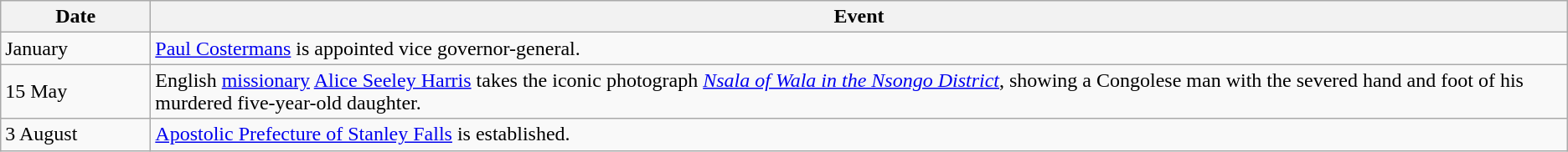<table class=wikitable>
<tr>
<th style="width:7em">Date</th>
<th>Event</th>
</tr>
<tr>
<td>January</td>
<td><a href='#'>Paul Costermans</a> is appointed vice governor-general.</td>
</tr>
<tr>
<td>15 May</td>
<td>English <a href='#'>missionary</a> <a href='#'>Alice Seeley Harris</a> takes the iconic photograph <em><a href='#'>Nsala of Wala in the Nsongo District</a></em>, showing a Congolese man with the severed hand and foot of his murdered five-year-old daughter.</td>
</tr>
<tr>
<td>3 August</td>
<td><a href='#'>Apostolic Prefecture of Stanley Falls</a> is established.</td>
</tr>
</table>
